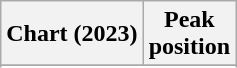<table class="wikitable sortable plainrowheaders" style="text-align:center">
<tr>
<th scope="col">Chart (2023)</th>
<th scope="col">Peak<br>position</th>
</tr>
<tr>
</tr>
<tr>
</tr>
</table>
